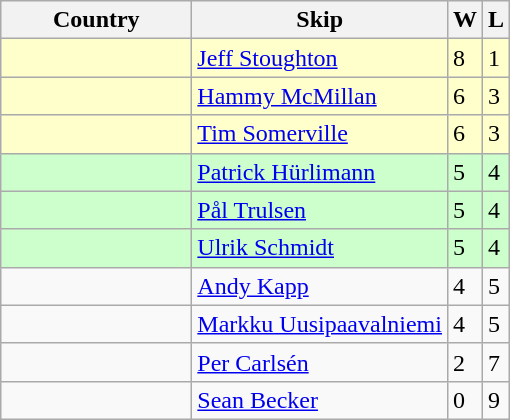<table class="wikitable">
<tr>
<th bgcolor="#efefef" width="120">Country</th>
<th bgcolor="#efefef">Skip</th>
<th bgcolor="#efefef">W</th>
<th bgcolor="#efefef">L</th>
</tr>
<tr bgcolor="#ffffcc">
<td></td>
<td><a href='#'>Jeff Stoughton</a></td>
<td>8</td>
<td>1</td>
</tr>
<tr bgcolor="#ffffcc">
<td></td>
<td><a href='#'>Hammy McMillan</a></td>
<td>6</td>
<td>3</td>
</tr>
<tr bgcolor="#ffffcc">
<td></td>
<td><a href='#'>Tim Somerville</a></td>
<td>6</td>
<td>3</td>
</tr>
<tr bgcolor="#ccffcc">
<td></td>
<td><a href='#'>Patrick Hürlimann</a></td>
<td>5</td>
<td>4</td>
</tr>
<tr bgcolor="#ccffcc">
<td></td>
<td><a href='#'>Pål Trulsen</a></td>
<td>5</td>
<td>4</td>
</tr>
<tr bgcolor="#ccffcc">
<td></td>
<td><a href='#'>Ulrik Schmidt</a></td>
<td>5</td>
<td>4</td>
</tr>
<tr>
<td></td>
<td><a href='#'>Andy Kapp</a></td>
<td>4</td>
<td>5</td>
</tr>
<tr>
<td></td>
<td><a href='#'>Markku Uusipaavalniemi</a></td>
<td>4</td>
<td>5</td>
</tr>
<tr>
<td></td>
<td><a href='#'>Per Carlsén</a></td>
<td>2</td>
<td>7</td>
</tr>
<tr>
<td></td>
<td><a href='#'>Sean Becker</a></td>
<td>0</td>
<td>9</td>
</tr>
</table>
